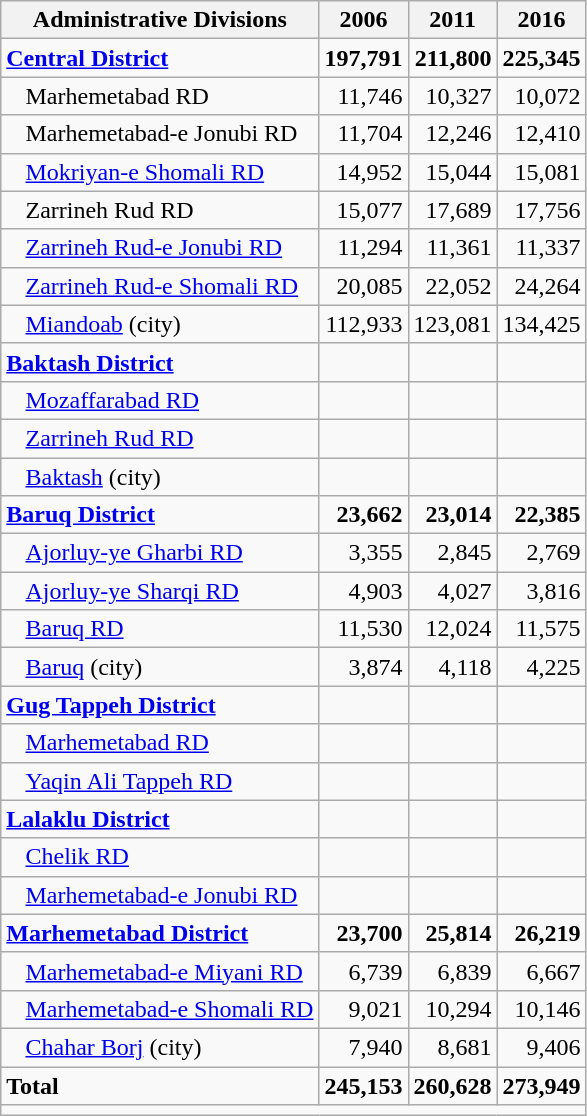<table class="wikitable">
<tr>
<th>Administrative Divisions</th>
<th>2006</th>
<th>2011</th>
<th>2016</th>
</tr>
<tr>
<td><strong><a href='#'>Central District</a></strong></td>
<td style="text-align: right;"><strong>197,791</strong></td>
<td style="text-align: right;"><strong>211,800</strong></td>
<td style="text-align: right;"><strong>225,345</strong></td>
</tr>
<tr>
<td style="padding-left: 1em;">Marhemetabad RD</td>
<td style="text-align: right;">11,746</td>
<td style="text-align: right;">10,327</td>
<td style="text-align: right;">10,072</td>
</tr>
<tr>
<td style="padding-left: 1em;">Marhemetabad-e Jonubi RD</td>
<td style="text-align: right;">11,704</td>
<td style="text-align: right;">12,246</td>
<td style="text-align: right;">12,410</td>
</tr>
<tr>
<td style="padding-left: 1em;"><a href='#'>Mokriyan-e Shomali RD</a></td>
<td style="text-align: right;">14,952</td>
<td style="text-align: right;">15,044</td>
<td style="text-align: right;">15,081</td>
</tr>
<tr>
<td style="padding-left: 1em;">Zarrineh Rud RD</td>
<td style="text-align: right;">15,077</td>
<td style="text-align: right;">17,689</td>
<td style="text-align: right;">17,756</td>
</tr>
<tr>
<td style="padding-left: 1em;"><a href='#'>Zarrineh Rud-e Jonubi RD</a></td>
<td style="text-align: right;">11,294</td>
<td style="text-align: right;">11,361</td>
<td style="text-align: right;">11,337</td>
</tr>
<tr>
<td style="padding-left: 1em;"><a href='#'>Zarrineh Rud-e Shomali RD</a></td>
<td style="text-align: right;">20,085</td>
<td style="text-align: right;">22,052</td>
<td style="text-align: right;">24,264</td>
</tr>
<tr>
<td style="padding-left: 1em;"><a href='#'>Miandoab</a> (city)</td>
<td style="text-align: right;">112,933</td>
<td style="text-align: right;">123,081</td>
<td style="text-align: right;">134,425</td>
</tr>
<tr>
<td><strong><a href='#'>Baktash District</a></strong></td>
<td style="text-align: right;"></td>
<td style="text-align: right;"></td>
<td style="text-align: right;"></td>
</tr>
<tr>
<td style="padding-left: 1em;"><a href='#'>Mozaffarabad RD</a></td>
<td style="text-align: right;"></td>
<td style="text-align: right;"></td>
<td style="text-align: right;"></td>
</tr>
<tr>
<td style="padding-left: 1em;"><a href='#'>Zarrineh Rud RD</a></td>
<td style="text-align: right;"></td>
<td style="text-align: right;"></td>
<td style="text-align: right;"></td>
</tr>
<tr>
<td style="padding-left: 1em;"><a href='#'>Baktash</a> (city)</td>
<td style="text-align: right;"></td>
<td style="text-align: right;"></td>
<td style="text-align: right;"></td>
</tr>
<tr>
<td><strong><a href='#'>Baruq District</a></strong></td>
<td style="text-align: right;"><strong>23,662</strong></td>
<td style="text-align: right;"><strong>23,014</strong></td>
<td style="text-align: right;"><strong>22,385</strong></td>
</tr>
<tr>
<td style="padding-left: 1em;"><a href='#'>Ajorluy-ye Gharbi RD</a></td>
<td style="text-align: right;">3,355</td>
<td style="text-align: right;">2,845</td>
<td style="text-align: right;">2,769</td>
</tr>
<tr>
<td style="padding-left: 1em;"><a href='#'>Ajorluy-ye Sharqi RD</a></td>
<td style="text-align: right;">4,903</td>
<td style="text-align: right;">4,027</td>
<td style="text-align: right;">3,816</td>
</tr>
<tr>
<td style="padding-left: 1em;"><a href='#'>Baruq RD</a></td>
<td style="text-align: right;">11,530</td>
<td style="text-align: right;">12,024</td>
<td style="text-align: right;">11,575</td>
</tr>
<tr>
<td style="padding-left: 1em;"><a href='#'>Baruq</a> (city)</td>
<td style="text-align: right;">3,874</td>
<td style="text-align: right;">4,118</td>
<td style="text-align: right;">4,225</td>
</tr>
<tr>
<td><strong><a href='#'>Gug Tappeh District</a></strong></td>
<td style="text-align: right;"></td>
<td style="text-align: right;"></td>
<td style="text-align: right;"></td>
</tr>
<tr>
<td style="padding-left: 1em;"><a href='#'>Marhemetabad RD</a></td>
<td style="text-align: right;"></td>
<td style="text-align: right;"></td>
<td style="text-align: right;"></td>
</tr>
<tr>
<td style="padding-left: 1em;"><a href='#'>Yaqin Ali Tappeh RD</a></td>
<td style="text-align: right;"></td>
<td style="text-align: right;"></td>
<td style="text-align: right;"></td>
</tr>
<tr>
<td><strong><a href='#'>Lalaklu District</a></strong></td>
<td style="text-align: right;"></td>
<td style="text-align: right;"></td>
<td style="text-align: right;"></td>
</tr>
<tr>
<td style="padding-left: 1em;"><a href='#'>Chelik RD</a></td>
<td style="text-align: right;"></td>
<td style="text-align: right;"></td>
<td style="text-align: right;"></td>
</tr>
<tr>
<td style="padding-left: 1em;"><a href='#'>Marhemetabad-e Jonubi RD</a></td>
<td style="text-align: right;"></td>
<td style="text-align: right;"></td>
<td style="text-align: right;"></td>
</tr>
<tr>
<td><strong><a href='#'>Marhemetabad District</a></strong></td>
<td style="text-align: right;"><strong>23,700</strong></td>
<td style="text-align: right;"><strong>25,814</strong></td>
<td style="text-align: right;"><strong>26,219</strong></td>
</tr>
<tr>
<td style="padding-left: 1em;"><a href='#'>Marhemetabad-e Miyani RD</a></td>
<td style="text-align: right;">6,739</td>
<td style="text-align: right;">6,839</td>
<td style="text-align: right;">6,667</td>
</tr>
<tr>
<td style="padding-left: 1em;"><a href='#'>Marhemetabad-e Shomali RD</a></td>
<td style="text-align: right;">9,021</td>
<td style="text-align: right;">10,294</td>
<td style="text-align: right;">10,146</td>
</tr>
<tr>
<td style="padding-left: 1em;"><a href='#'>Chahar Borj</a> (city)</td>
<td style="text-align: right;">7,940</td>
<td style="text-align: right;">8,681</td>
<td style="text-align: right;">9,406</td>
</tr>
<tr>
<td><strong>Total</strong></td>
<td style="text-align: right;"><strong>245,153</strong></td>
<td style="text-align: right;"><strong>260,628</strong></td>
<td style="text-align: right;"><strong>273,949</strong></td>
</tr>
<tr>
<td colspan=4></td>
</tr>
</table>
